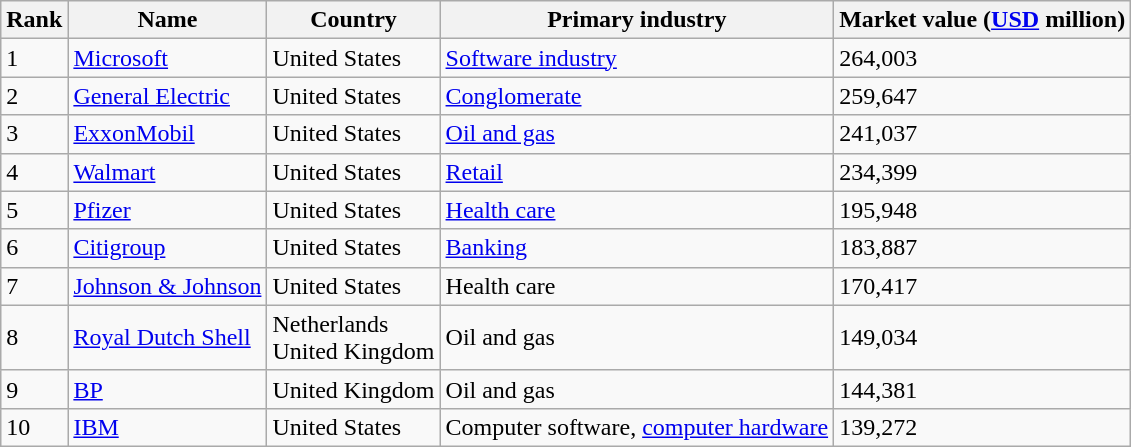<table class="wikitable sortable">
<tr>
<th>Rank</th>
<th>Name</th>
<th>Country</th>
<th>Primary industry</th>
<th>Market value (<a href='#'>USD</a> million)</th>
</tr>
<tr>
<td>1</td>
<td><a href='#'>Microsoft</a></td>
<td>United States</td>
<td><a href='#'>Software industry</a></td>
<td>264,003</td>
</tr>
<tr>
<td>2</td>
<td><a href='#'>General Electric</a></td>
<td>United States</td>
<td><a href='#'>Conglomerate</a></td>
<td>259,647</td>
</tr>
<tr>
<td>3</td>
<td><a href='#'>ExxonMobil</a></td>
<td>United States</td>
<td><a href='#'>Oil and gas</a></td>
<td>241,037</td>
</tr>
<tr>
<td>4</td>
<td><a href='#'>Walmart</a></td>
<td>United States</td>
<td><a href='#'>Retail</a></td>
<td>234,399</td>
</tr>
<tr>
<td>5</td>
<td><a href='#'>Pfizer</a></td>
<td>United States</td>
<td><a href='#'>Health care</a></td>
<td>195,948</td>
</tr>
<tr>
<td>6</td>
<td><a href='#'>Citigroup</a></td>
<td>United States</td>
<td><a href='#'>Banking</a></td>
<td>183,887</td>
</tr>
<tr>
<td>7</td>
<td><a href='#'>Johnson & Johnson</a></td>
<td>United States</td>
<td>Health care</td>
<td>170,417</td>
</tr>
<tr>
<td>8</td>
<td><a href='#'>Royal Dutch Shell</a></td>
<td>Netherlands<br>United Kingdom</td>
<td>Oil and gas</td>
<td>149,034</td>
</tr>
<tr>
<td>9</td>
<td><a href='#'>BP</a></td>
<td>United Kingdom</td>
<td>Oil and gas</td>
<td>144,381</td>
</tr>
<tr>
<td>10</td>
<td><a href='#'>IBM</a></td>
<td>United States</td>
<td>Computer software, <a href='#'>computer hardware</a></td>
<td>139,272</td>
</tr>
</table>
